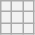<table class="wikitable sortable">
<tr>
<th></th>
<th></th>
<th></th>
</tr>
<tr>
<th></th>
<th></th>
<th></th>
</tr>
<tr>
<th></th>
<th></th>
<th></th>
</tr>
</table>
